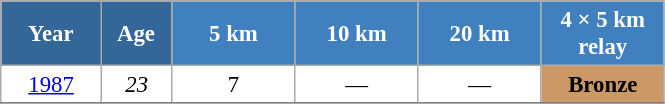<table class="wikitable" style="font-size:95%; text-align:center; border:grey solid 1px; border-collapse:collapse; background:#ffffff;">
<tr>
<th style="background-color:#369; color:white; width:60px;"> Year </th>
<th style="background-color:#369; color:white; width:40px;"> Age </th>
<th style="background-color:#4180be; color:white; width:75px;"> 5 km </th>
<th style="background-color:#4180be; color:white; width:75px;"> 10 km </th>
<th style="background-color:#4180be; color:white; width:75px;"> 20 km </th>
<th style="background-color:#4180be; color:white; width:75px;"> 4 × 5 km <br> relay </th>
</tr>
<tr>
<td><a href='#'>1987</a></td>
<td><em>23</em></td>
<td>7</td>
<td>—</td>
<td>—</td>
<td bgcolor="cc9966"><strong>Bronze</strong></td>
</tr>
<tr>
</tr>
</table>
